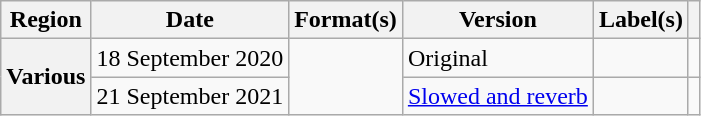<table class="wikitable plainrowheaders">
<tr>
<th scope="col">Region</th>
<th scope="col">Date</th>
<th scope="col">Format(s)</th>
<th>Version</th>
<th scope="col">Label(s)</th>
<th scope="col"></th>
</tr>
<tr>
<th rowspan="2" scope="row">Various</th>
<td>18 September 2020</td>
<td rowspan="2"></td>
<td>Original</td>
<td></td>
<td style="text-align:center;"></td>
</tr>
<tr>
<td>21 September 2021</td>
<td><a href='#'>Slowed and reverb</a></td>
<td></td>
<td></td>
</tr>
</table>
